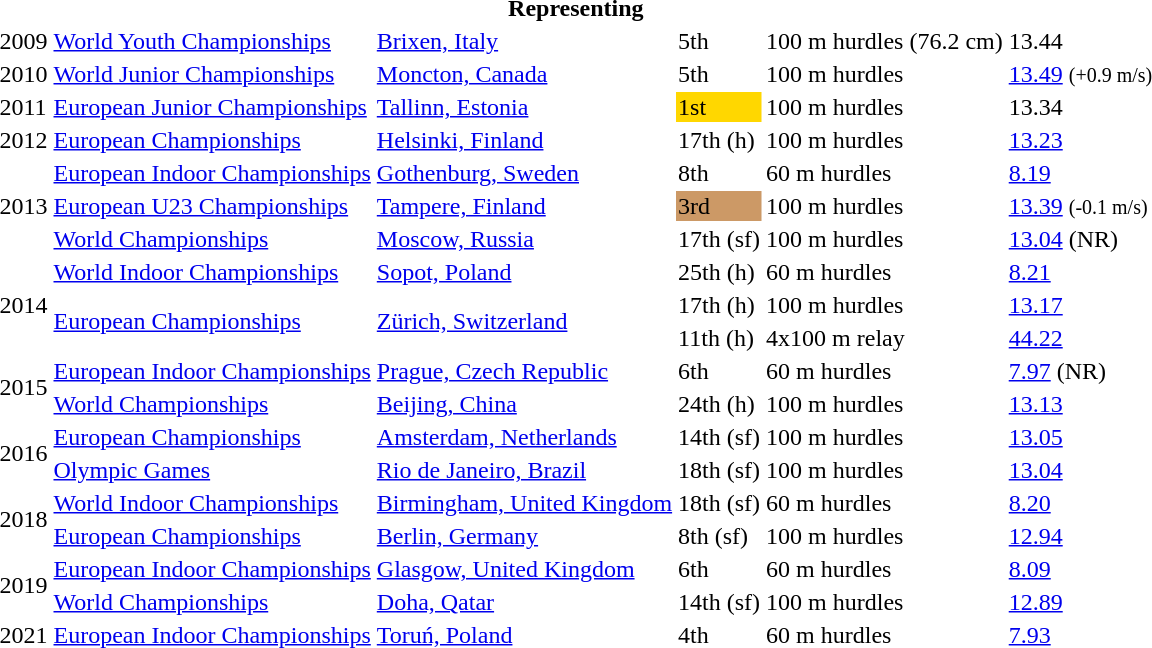<table>
<tr>
<th colspan="6">Representing </th>
</tr>
<tr>
<td>2009</td>
<td><a href='#'>World Youth Championships</a></td>
<td><a href='#'>Brixen, Italy</a></td>
<td>5th</td>
<td>100 m hurdles (76.2 cm)</td>
<td>13.44</td>
</tr>
<tr>
<td>2010</td>
<td><a href='#'>World Junior Championships</a></td>
<td><a href='#'>Moncton, Canada</a></td>
<td>5th</td>
<td>100 m hurdles</td>
<td><a href='#'>13.49</a> <small>(+0.9 m/s)</small></td>
</tr>
<tr>
<td>2011</td>
<td><a href='#'>European Junior Championships</a></td>
<td><a href='#'>Tallinn, Estonia</a></td>
<td bgcolor=gold>1st</td>
<td>100 m hurdles</td>
<td>13.34</td>
</tr>
<tr>
<td>2012</td>
<td><a href='#'>European Championships</a></td>
<td><a href='#'>Helsinki, Finland</a></td>
<td>17th (h)</td>
<td>100 m hurdles</td>
<td><a href='#'>13.23</a></td>
</tr>
<tr>
<td rowspan=3>2013</td>
<td><a href='#'>European Indoor Championships</a></td>
<td><a href='#'>Gothenburg, Sweden</a></td>
<td>8th</td>
<td>60 m hurdles</td>
<td><a href='#'>8.19</a></td>
</tr>
<tr>
<td><a href='#'>European U23 Championships</a></td>
<td><a href='#'>Tampere, Finland</a></td>
<td bgcolor=cc9966>3rd</td>
<td>100 m hurdles</td>
<td><a href='#'>13.39</a> <small>(-0.1 m/s)</small></td>
</tr>
<tr>
<td><a href='#'>World Championships</a></td>
<td><a href='#'>Moscow, Russia</a></td>
<td>17th (sf)</td>
<td>100 m hurdles</td>
<td><a href='#'>13.04</a> (NR)</td>
</tr>
<tr>
<td rowspan=3>2014</td>
<td><a href='#'>World Indoor Championships</a></td>
<td><a href='#'>Sopot, Poland</a></td>
<td>25th (h)</td>
<td>60 m hurdles</td>
<td><a href='#'>8.21</a></td>
</tr>
<tr>
<td rowspan=2><a href='#'>European Championships</a></td>
<td rowspan=2><a href='#'>Zürich, Switzerland</a></td>
<td>17th (h)</td>
<td>100 m hurdles</td>
<td><a href='#'>13.17</a></td>
</tr>
<tr>
<td>11th (h)</td>
<td>4x100 m relay</td>
<td><a href='#'>44.22</a></td>
</tr>
<tr>
<td rowspan=2>2015</td>
<td><a href='#'>European Indoor Championships</a></td>
<td><a href='#'>Prague, Czech Republic</a></td>
<td>6th</td>
<td>60 m hurdles</td>
<td><a href='#'>7.97</a> (NR)</td>
</tr>
<tr>
<td><a href='#'>World Championships</a></td>
<td><a href='#'>Beijing, China</a></td>
<td>24th (h)</td>
<td>100 m hurdles</td>
<td><a href='#'>13.13</a></td>
</tr>
<tr>
<td rowspan=2>2016</td>
<td><a href='#'>European Championships</a></td>
<td><a href='#'>Amsterdam, Netherlands</a></td>
<td>14th (sf)</td>
<td>100 m hurdles</td>
<td><a href='#'>13.05</a></td>
</tr>
<tr>
<td><a href='#'>Olympic Games</a></td>
<td><a href='#'>Rio de Janeiro, Brazil</a></td>
<td>18th (sf)</td>
<td>100 m hurdles</td>
<td><a href='#'>13.04</a></td>
</tr>
<tr>
<td rowspan=2>2018</td>
<td><a href='#'>World Indoor Championships</a></td>
<td><a href='#'>Birmingham, United Kingdom</a></td>
<td>18th (sf)</td>
<td>60 m hurdles</td>
<td><a href='#'>8.20</a></td>
</tr>
<tr>
<td><a href='#'>European Championships</a></td>
<td><a href='#'>Berlin, Germany</a></td>
<td>8th (sf)</td>
<td>100 m hurdles</td>
<td><a href='#'>12.94</a></td>
</tr>
<tr>
<td rowspan=2>2019</td>
<td><a href='#'>European Indoor Championships</a></td>
<td><a href='#'>Glasgow, United Kingdom</a></td>
<td>6th</td>
<td>60 m hurdles</td>
<td><a href='#'>8.09</a></td>
</tr>
<tr>
<td><a href='#'>World Championships</a></td>
<td><a href='#'>Doha, Qatar</a></td>
<td>14th (sf)</td>
<td>100 m hurdles</td>
<td><a href='#'>12.89</a></td>
</tr>
<tr>
<td>2021</td>
<td><a href='#'>European Indoor Championships</a></td>
<td><a href='#'>Toruń, Poland</a></td>
<td>4th</td>
<td>60 m hurdles</td>
<td><a href='#'>7.93</a></td>
</tr>
</table>
